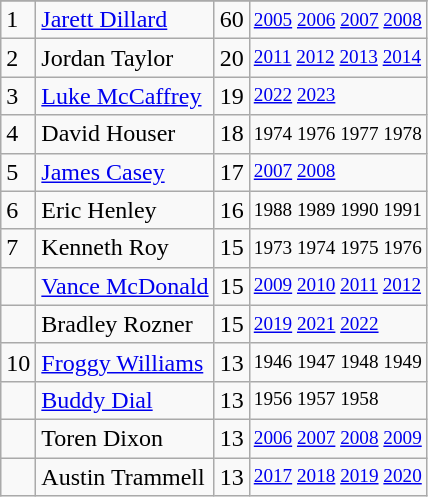<table class="wikitable">
<tr>
</tr>
<tr>
<td>1</td>
<td><a href='#'>Jarett Dillard</a></td>
<td>60</td>
<td style="font-size:80%;"><a href='#'>2005</a> <a href='#'>2006</a> <a href='#'>2007</a> <a href='#'>2008</a></td>
</tr>
<tr>
<td>2</td>
<td>Jordan Taylor</td>
<td>20</td>
<td style="font-size:80%;"><a href='#'>2011</a> <a href='#'>2012</a> <a href='#'>2013</a> <a href='#'>2014</a></td>
</tr>
<tr>
<td>3</td>
<td><a href='#'>Luke McCaffrey</a></td>
<td>19</td>
<td style="font-size:80%;"><a href='#'>2022</a> <a href='#'>2023</a></td>
</tr>
<tr>
<td>4</td>
<td>David Houser</td>
<td>18</td>
<td style="font-size:80%;">1974 1976 1977 1978</td>
</tr>
<tr>
<td>5</td>
<td><a href='#'>James Casey</a></td>
<td>17</td>
<td style="font-size:80%;"><a href='#'>2007</a> <a href='#'>2008</a></td>
</tr>
<tr>
<td>6</td>
<td>Eric Henley</td>
<td>16</td>
<td style="font-size:80%;">1988 1989 1990 1991</td>
</tr>
<tr>
<td>7</td>
<td>Kenneth Roy</td>
<td>15</td>
<td style="font-size:80%;">1973 1974 1975 1976</td>
</tr>
<tr>
<td></td>
<td><a href='#'>Vance McDonald</a></td>
<td>15</td>
<td style="font-size:80%;"><a href='#'>2009</a> <a href='#'>2010</a> <a href='#'>2011</a> <a href='#'>2012</a></td>
</tr>
<tr>
<td></td>
<td>Bradley Rozner</td>
<td>15</td>
<td style="font-size:80%;"><a href='#'>2019</a> <a href='#'>2021</a> <a href='#'>2022</a></td>
</tr>
<tr>
<td>10</td>
<td><a href='#'>Froggy Williams</a></td>
<td>13</td>
<td style="font-size:80%;">1946 1947 1948 1949</td>
</tr>
<tr>
<td></td>
<td><a href='#'>Buddy Dial</a></td>
<td>13</td>
<td style="font-size:80%;">1956 1957 1958</td>
</tr>
<tr>
<td></td>
<td>Toren Dixon</td>
<td>13</td>
<td style="font-size:80%;"><a href='#'>2006</a> <a href='#'>2007</a> <a href='#'>2008</a> <a href='#'>2009</a></td>
</tr>
<tr>
<td></td>
<td>Austin Trammell</td>
<td>13</td>
<td style="font-size:80%;"><a href='#'>2017</a> <a href='#'>2018</a> <a href='#'>2019</a> <a href='#'>2020</a></td>
</tr>
</table>
